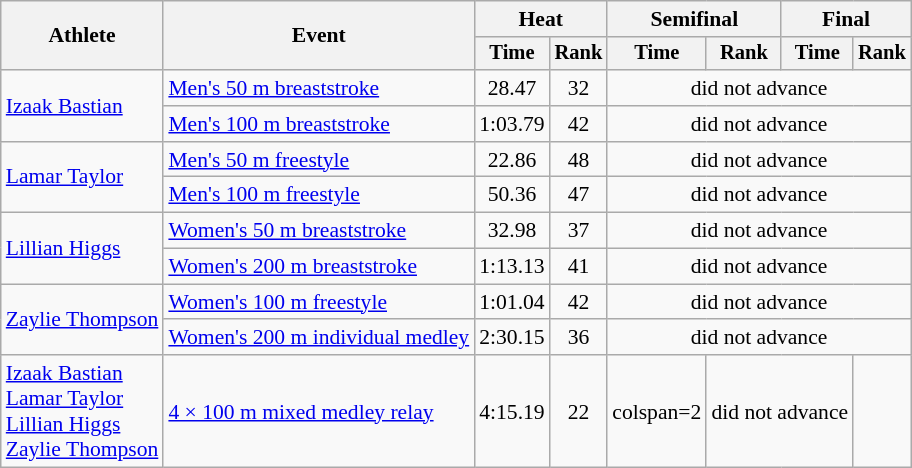<table class=wikitable style="font-size:90%; text-align:center">
<tr>
<th rowspan="2">Athlete</th>
<th rowspan="2">Event</th>
<th colspan="2">Heat</th>
<th colspan="2">Semifinal</th>
<th colspan="2">Final</th>
</tr>
<tr style="font-size:95%">
<th>Time</th>
<th>Rank</th>
<th>Time</th>
<th>Rank</th>
<th>Time</th>
<th>Rank</th>
</tr>
<tr>
<td align=left rowspan=2><a href='#'>Izaak Bastian</a></td>
<td align=left><a href='#'>Men's 50 m breaststroke</a></td>
<td>28.47</td>
<td>32</td>
<td colspan=4>did not advance</td>
</tr>
<tr>
<td align=left><a href='#'>Men's 100 m breaststroke</a></td>
<td>1:03.79</td>
<td>42</td>
<td colspan=4>did not advance</td>
</tr>
<tr>
<td align=left rowspan=2><a href='#'>Lamar Taylor</a></td>
<td align=left><a href='#'>Men's 50 m freestyle</a></td>
<td>22.86</td>
<td>48</td>
<td colspan=4>did not advance</td>
</tr>
<tr>
<td align=left><a href='#'>Men's 100 m freestyle</a></td>
<td>50.36</td>
<td>47</td>
<td colspan=4>did not advance</td>
</tr>
<tr>
<td align=left rowspan=2><a href='#'>Lillian Higgs</a></td>
<td align=left><a href='#'>Women's 50 m breaststroke</a></td>
<td>32.98</td>
<td>37</td>
<td colspan=4>did not advance</td>
</tr>
<tr>
<td align=left><a href='#'>Women's 200 m breaststroke</a></td>
<td>1:13.13</td>
<td>41</td>
<td colspan=4>did not advance</td>
</tr>
<tr>
<td align=left rowspan=2><a href='#'>Zaylie Thompson</a></td>
<td align=left><a href='#'>Women's 100 m freestyle</a></td>
<td>1:01.04</td>
<td>42</td>
<td colspan=4>did not advance</td>
</tr>
<tr>
<td align=left><a href='#'>Women's 200 m individual medley</a></td>
<td>2:30.15</td>
<td>36</td>
<td colspan=4>did not advance</td>
</tr>
<tr align=center>
<td align=left><a href='#'>Izaak Bastian</a><br><a href='#'>Lamar Taylor</a><br><a href='#'>Lillian Higgs</a><br><a href='#'>Zaylie Thompson</a></td>
<td align=left><a href='#'>4 × 100 m mixed medley relay</a></td>
<td>4:15.19</td>
<td>22</td>
<td>colspan=2</td>
<td colspan=2>did not advance</td>
</tr>
</table>
